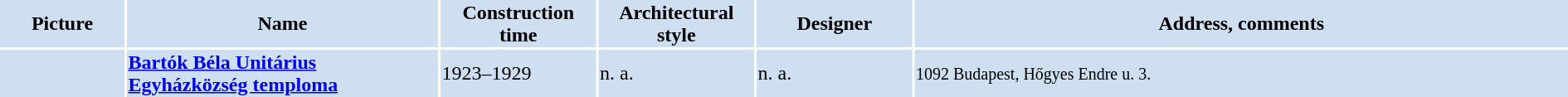<table width="100%">
<tr>
<th bgcolor="#CEDFF2" width="8%">Picture</th>
<th bgcolor="#CEDFF2" width="20%">Name</th>
<th bgcolor="#CEDFF2" width="10%">Construction time</th>
<th bgcolor="#CEDFF2" width="10%">Architectural style</th>
<th bgcolor="#CEDFF2" width="10%">Designer</th>
<th bgcolor="#CEDFF2" width="42%">Address, comments</th>
</tr>
<tr>
<td bgcolor="#CEDFF2"></td>
<td bgcolor="#CEDFF2"><strong><a href='#'>Bartók Béla Unitárius Egyházközség temploma</a></strong></td>
<td bgcolor="#CEDFF2">1923–1929</td>
<td bgcolor="#CEDFF2">n. a.</td>
<td bgcolor="#CEDFF2">n. a.</td>
<td bgcolor="#CEDFF2"><small>1092 Budapest, Hőgyes Endre u. 3. </small></td>
</tr>
</table>
